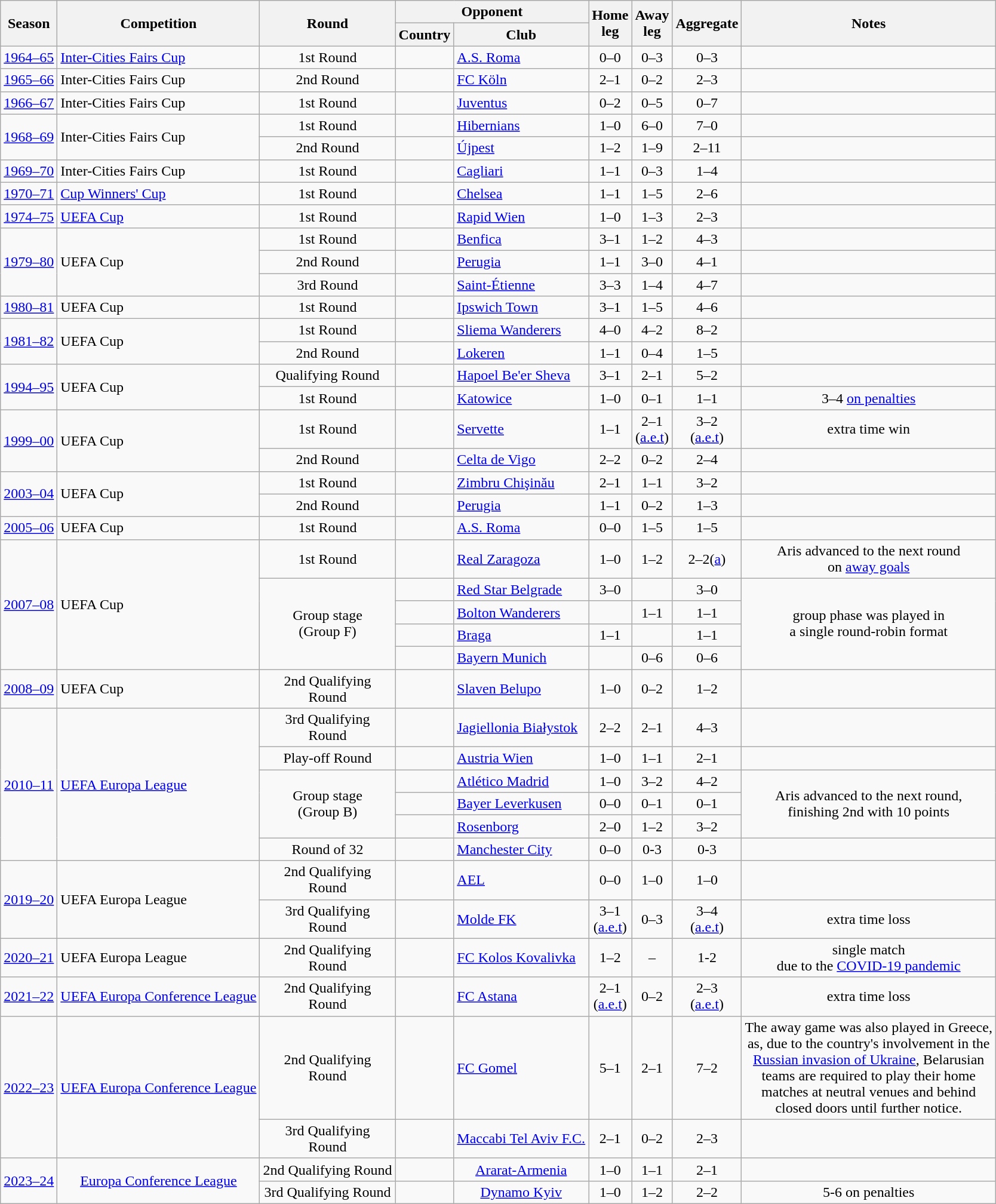<table class="wikitable" style="text-align:center; width:85%; white-space:nowrap">
<tr>
<th rowspan="2" style="width:8%;">Season</th>
<th rowspan="2" style="width:18%;">Competition</th>
<th rowspan="2" style="width:10%;">Round</th>
<th colspan="2" style="width:32%;">Opponent</th>
<th rowspan="2" style="width:6%;">Home<br>leg</th>
<th rowspan="2" style="width:6%;">Away<br>leg</th>
<th rowspan="2" style="width:6%;">Aggregate</th>
<th rowspan="2" style="width:16%;">Notes</th>
</tr>
<tr>
<th>Country</th>
<th>Club</th>
</tr>
<tr>
<td><a href='#'>1964–65</a></td>
<td align=left><a href='#'>Inter-Cities Fairs Cup</a></td>
<td>1st Round</td>
<td align=left></td>
<td align=left><a href='#'>A.S. Roma</a></td>
<td>0–0</td>
<td>0–3</td>
<td>0–3</td>
<td></td>
</tr>
<tr>
<td><a href='#'>1965–66</a></td>
<td align=left>Inter-Cities Fairs Cup</td>
<td>2nd Round</td>
<td align=left></td>
<td align=left><a href='#'>FC Köln</a></td>
<td>2–1</td>
<td>0–2</td>
<td>2–3</td>
<td></td>
</tr>
<tr>
<td><a href='#'>1966–67</a></td>
<td align=left>Inter-Cities Fairs Cup</td>
<td>1st Round</td>
<td align=left></td>
<td align=left><a href='#'>Juventus</a></td>
<td>0–2</td>
<td>0–5</td>
<td>0–7</td>
<td></td>
</tr>
<tr>
<td rowspan=2><a href='#'>1968–69</a></td>
<td rowspan=2 align=left>Inter-Cities Fairs Cup</td>
<td>1st Round</td>
<td align=left></td>
<td align=left><a href='#'>Hibernians</a></td>
<td>1–0</td>
<td>6–0</td>
<td>7–0</td>
<td></td>
</tr>
<tr>
<td>2nd Round</td>
<td align=left></td>
<td align=left><a href='#'>Újpest</a></td>
<td>1–2</td>
<td>1–9</td>
<td>2–11</td>
<td></td>
</tr>
<tr>
<td><a href='#'>1969–70</a></td>
<td align=left>Inter-Cities Fairs Cup</td>
<td>1st Round</td>
<td align=left></td>
<td align=left><a href='#'>Cagliari</a></td>
<td>1–1</td>
<td>0–3</td>
<td>1–4</td>
<td></td>
</tr>
<tr>
<td><a href='#'>1970–71</a></td>
<td align=left><a href='#'>Cup Winners' Cup</a></td>
<td>1st Round</td>
<td align=left></td>
<td align=left><a href='#'>Chelsea</a></td>
<td>1–1</td>
<td>1–5</td>
<td>2–6</td>
<td></td>
</tr>
<tr>
<td><a href='#'>1974–75</a></td>
<td align=left><a href='#'>UEFA Cup</a></td>
<td>1st Round</td>
<td align=left></td>
<td align=left><a href='#'>Rapid Wien</a></td>
<td>1–0</td>
<td>1–3</td>
<td>2–3</td>
<td></td>
</tr>
<tr>
<td rowspan=3><a href='#'>1979–80</a></td>
<td rowspan=3 align=left>UEFA Cup</td>
<td>1st Round</td>
<td align=left></td>
<td align=left><a href='#'>Benfica</a></td>
<td>3–1</td>
<td>1–2</td>
<td>4–3</td>
<td></td>
</tr>
<tr>
<td>2nd Round</td>
<td align=left></td>
<td align=left><a href='#'>Perugia</a></td>
<td>1–1</td>
<td>3–0</td>
<td>4–1</td>
<td></td>
</tr>
<tr>
<td>3rd Round</td>
<td align=left></td>
<td align=left><a href='#'>Saint-Étienne</a></td>
<td>3–3</td>
<td>1–4</td>
<td>4–7</td>
<td></td>
</tr>
<tr>
<td><a href='#'>1980–81</a></td>
<td align=left>UEFA Cup</td>
<td>1st Round</td>
<td align=left></td>
<td align=left><a href='#'>Ipswich Town</a></td>
<td>3–1</td>
<td>1–5</td>
<td>4–6</td>
<td></td>
</tr>
<tr>
<td rowspan=2><a href='#'>1981–82</a></td>
<td rowspan=2 align=left>UEFA Cup</td>
<td>1st Round</td>
<td align=left></td>
<td align=left><a href='#'>Sliema Wanderers</a></td>
<td>4–0</td>
<td>4–2</td>
<td>8–2</td>
<td></td>
</tr>
<tr>
<td>2nd Round</td>
<td align=left></td>
<td align=left><a href='#'>Lokeren</a></td>
<td>1–1</td>
<td>0–4</td>
<td>1–5</td>
<td></td>
</tr>
<tr>
<td rowspan=2><a href='#'>1994–95</a></td>
<td rowspan=2 align=left>UEFA Cup</td>
<td>Qualifying Round</td>
<td align=left></td>
<td align=left><a href='#'>Hapoel Be'er Sheva</a></td>
<td>3–1</td>
<td>2–1</td>
<td>5–2</td>
<td></td>
</tr>
<tr>
<td>1st Round</td>
<td align=left></td>
<td align=left><a href='#'>Katowice</a></td>
<td>1–0</td>
<td>0–1</td>
<td>1–1</td>
<td>3–4 <a href='#'>on penalties</a></td>
</tr>
<tr>
<td rowspan=2><a href='#'>1999–00</a></td>
<td rowspan=2 align=left>UEFA Cup</td>
<td>1st Round</td>
<td align=left></td>
<td align=left><a href='#'>Servette</a></td>
<td>1–1</td>
<td>2–1<br>(<a href='#'>a.e.t</a>)</td>
<td>3–2<br>(<a href='#'>a.e.t</a>)</td>
<td>extra time win</td>
</tr>
<tr>
<td>2nd Round</td>
<td align=left></td>
<td align=left><a href='#'>Celta de Vigo</a></td>
<td>2–2</td>
<td>0–2</td>
<td>2–4</td>
<td></td>
</tr>
<tr>
<td rowspan=2><a href='#'>2003–04</a></td>
<td rowspan=2 align=left>UEFA Cup</td>
<td>1st Round</td>
<td align=left></td>
<td align=left><a href='#'>Zimbru Chişinău</a></td>
<td>2–1</td>
<td>1–1</td>
<td>3–2</td>
<td></td>
</tr>
<tr>
<td>2nd Round</td>
<td align=left></td>
<td align=left><a href='#'>Perugia</a></td>
<td>1–1</td>
<td>0–2</td>
<td>1–3</td>
<td></td>
</tr>
<tr>
<td><a href='#'>2005–06</a></td>
<td align=left>UEFA Cup</td>
<td>1st Round</td>
<td align=left></td>
<td align=left><a href='#'>A.S. Roma</a></td>
<td>0–0</td>
<td>1–5</td>
<td>1–5</td>
<td></td>
</tr>
<tr>
<td rowspan=5><a href='#'>2007–08</a></td>
<td rowspan=5 align=left>UEFA Cup</td>
<td>1st Round</td>
<td align=left></td>
<td align=left><a href='#'>Real Zaragoza</a></td>
<td>1–0</td>
<td>1–2</td>
<td>2–2(<a href='#'>a</a>)</td>
<td>Aris advanced to the next round<br>on <a href='#'>away goals</a></td>
</tr>
<tr>
<td rowspan="4">Group stage<br>(Group F)</td>
<td align=left></td>
<td align=left><a href='#'>Red Star Belgrade</a></td>
<td>3–0</td>
<td></td>
<td>3–0</td>
<td rowspan="4">group phase was played in<br>a single round-robin format</td>
</tr>
<tr>
<td align=left></td>
<td align=left><a href='#'>Bolton Wanderers</a></td>
<td></td>
<td>1–1</td>
<td>1–1</td>
</tr>
<tr>
<td align=left></td>
<td align=left><a href='#'>Braga</a></td>
<td>1–1</td>
<td></td>
<td>1–1</td>
</tr>
<tr>
<td align=left></td>
<td align=left><a href='#'>Bayern Munich</a></td>
<td></td>
<td>0–6</td>
<td>0–6</td>
</tr>
<tr>
<td><a href='#'>2008–09</a></td>
<td align=left>UEFA Cup</td>
<td>2nd Qualifying<br>Round</td>
<td align=left></td>
<td align=left><a href='#'>Slaven Belupo</a></td>
<td>1–0</td>
<td>0–2</td>
<td>1–2</td>
<td></td>
</tr>
<tr>
<td rowspan=6><a href='#'>2010–11</a></td>
<td rowspan=6 align=left><a href='#'>UEFA Europa League</a></td>
<td>3rd Qualifying<br>Round</td>
<td align=left></td>
<td align=left><a href='#'>Jagiellonia Białystok</a></td>
<td>2–2</td>
<td>2–1</td>
<td>4–3</td>
<td></td>
</tr>
<tr>
<td>Play-off Round</td>
<td align=left></td>
<td align=left><a href='#'>Austria Wien</a></td>
<td>1–0</td>
<td>1–1</td>
<td>2–1</td>
<td></td>
</tr>
<tr>
<td rowspan="3">Group stage<br>(Group B)</td>
<td align=left></td>
<td align=left><a href='#'>Atlético Madrid</a></td>
<td>1–0</td>
<td>3–2</td>
<td>4–2</td>
<td rowspan="3">Aris advanced to the next round,<br>finishing 2nd with 10 points</td>
</tr>
<tr>
<td align=left></td>
<td align=left><a href='#'>Bayer Leverkusen</a></td>
<td>0–0</td>
<td>0–1</td>
<td>0–1</td>
</tr>
<tr>
<td align=left></td>
<td align=left><a href='#'>Rosenborg</a></td>
<td>2–0</td>
<td>1–2</td>
<td>3–2</td>
</tr>
<tr>
<td>Round of 32</td>
<td align=left></td>
<td align=left><a href='#'>Manchester City</a></td>
<td>0–0</td>
<td>0-3</td>
<td>0-3</td>
<td></td>
</tr>
<tr>
<td rowspan=2><a href='#'>2019–20</a></td>
<td rowspan=2 align=left>UEFA Europa League</td>
<td>2nd Qualifying<br>Round</td>
<td align=left></td>
<td align=left><a href='#'>AEL</a></td>
<td>0–0</td>
<td>1–0</td>
<td>1–0</td>
<td></td>
</tr>
<tr>
<td>3rd Qualifying<br>Round</td>
<td align=left></td>
<td align=left><a href='#'>Molde FK</a></td>
<td>3–1<br>(<a href='#'>a.e.t</a>)</td>
<td>0–3</td>
<td>3–4<br>(<a href='#'>a.e.t</a>)</td>
<td>extra time loss</td>
</tr>
<tr>
<td><a href='#'>2020–21</a></td>
<td align=left>UEFA Europa League</td>
<td>2nd Qualifying<br>Round</td>
<td align=left></td>
<td align=left><a href='#'>FC Kolos Kovalivka</a></td>
<td>1–2</td>
<td>–</td>
<td>1-2</td>
<td>single match<br>due to the <a href='#'>COVID-19 pandemic</a></td>
</tr>
<tr>
<td><a href='#'>2021–22</a></td>
<td align=left><a href='#'>UEFA Europa Conference League</a></td>
<td>2nd Qualifying<br>Round</td>
<td align=left></td>
<td align=left><a href='#'>FC Astana</a></td>
<td>2–1<br>(<a href='#'>a.e.t</a>)</td>
<td>0–2</td>
<td>2–3<br>(<a href='#'>a.e.t</a>)</td>
<td>extra time loss</td>
</tr>
<tr>
<td rowspan=2><a href='#'>2022–23</a></td>
<td rowspan=2 align=left><a href='#'>UEFA Europa Conference League</a></td>
<td>2nd Qualifying<br>Round</td>
<td align=left></td>
<td align=left><a href='#'>FC Gomel</a></td>
<td>5–1</td>
<td>2–1</td>
<td>7–2</td>
<td>The away game was also played in Greece,<br>as, due to the country's involvement in the<br><a href='#'>Russian invasion of Ukraine</a>, Belarusian<br>teams are required to play their home<br>matches at neutral venues and behind<br>closed doors until further notice.</td>
</tr>
<tr>
<td>3rd Qualifying<br>Round</td>
<td align=left></td>
<td align=left><a href='#'>Maccabi Tel Aviv F.C.</a></td>
<td>2–1</td>
<td>0–2</td>
<td>2–3</td>
<td></td>
</tr>
<tr>
<td rowspan=2><a href='#'>2023–24</a></td>
<td rowspan=2><a href='#'>Europa Conference League</a></td>
<td>2nd Qualifying Round</td>
<td></td>
<td><a href='#'>Ararat-Armenia</a></td>
<td>1–0</td>
<td>1–1</td>
<td>2–1</td>
<td></td>
</tr>
<tr>
<td>3rd Qualifying Round</td>
<td></td>
<td><a href='#'>Dynamo Kyiv</a></td>
<td>1–0</td>
<td>1–2</td>
<td>2–2</td>
<td>5-6 on penalties</td>
</tr>
</table>
